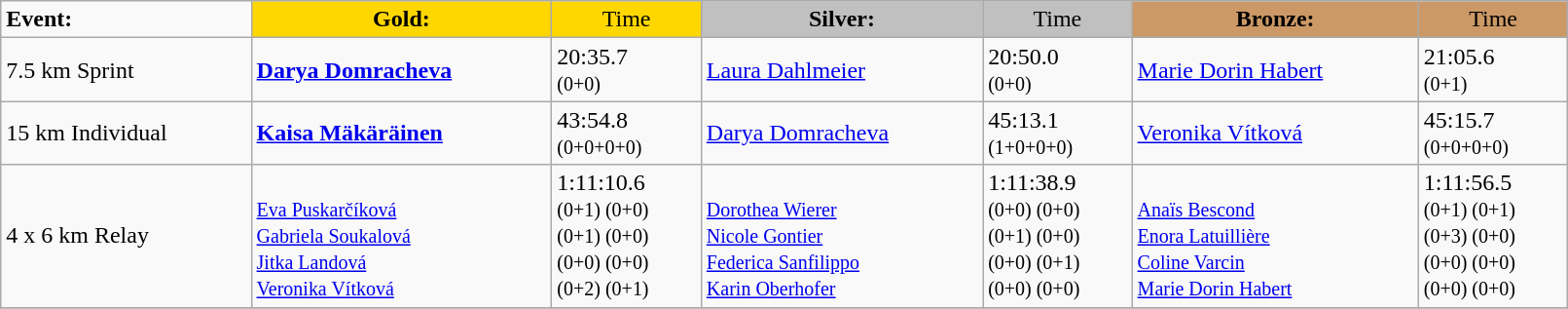<table class="wikitable" width=85%>
<tr>
<td><strong>Event:</strong></td>
<td style="text-align:center;background-color:gold;"><strong>Gold:</strong></td>
<td style="text-align:center;background-color:gold;">Time</td>
<td style="text-align:center;background-color:silver;"><strong>Silver:</strong></td>
<td style="text-align:center;background-color:silver;">Time</td>
<td style="text-align:center;background-color:#CC9966;"><strong>Bronze:</strong></td>
<td style="text-align:center;background-color:#CC9966;">Time</td>
</tr>
<tr>
<td>7.5 km Sprint<br></td>
<td><strong><a href='#'>Darya Domracheva</a></strong><br><small></small></td>
<td>20:35.7<br><small>(0+0)</small></td>
<td><a href='#'>Laura Dahlmeier</a><br><small></small></td>
<td>20:50.0<br><small>(0+0)</small></td>
<td><a href='#'>Marie Dorin Habert</a><br><small></small></td>
<td>21:05.6<br><small>(0+1)</small></td>
</tr>
<tr>
<td>15 km Individual<br></td>
<td><strong><a href='#'>Kaisa Mäkäräinen</a></strong><br><small></small></td>
<td>43:54.8<br><small>(0+0+0+0)</small></td>
<td><a href='#'>Darya Domracheva</a><br><small></small></td>
<td>45:13.1<br><small>(1+0+0+0)</small></td>
<td><a href='#'>Veronika Vítková</a><br><small></small></td>
<td>45:15.7<br><small>(0+0+0+0)</small></td>
</tr>
<tr>
<td>4 x 6 km Relay<br></td>
<td><strong></strong><br><small><a href='#'>Eva Puskarčíková</a><br><a href='#'>Gabriela Soukalová</a><br><a href='#'>Jitka Landová</a><br><a href='#'>Veronika Vítková</a></small></td>
<td>1:11:10.6<br><small>(0+1) (0+0)<br>(0+1) (0+0)<br>(0+0) (0+0)<br>(0+2) (0+1)</small></td>
<td><br><small><a href='#'>Dorothea Wierer</a><br><a href='#'>Nicole Gontier</a><br><a href='#'>Federica Sanfilippo</a><br><a href='#'>Karin Oberhofer</a></small></td>
<td>1:11:38.9<br><small>(0+0) (0+0)<br>(0+1) (0+0)<br>(0+0) (0+1)<br>(0+0) (0+0)</small></td>
<td><br><small><a href='#'>Anaïs Bescond</a><br><a href='#'>Enora Latuillière</a><br><a href='#'>Coline Varcin</a><br><a href='#'>Marie Dorin Habert</a></small></td>
<td>1:11:56.5 <br> <small>(0+1) (0+1)<br>(0+3) (0+0)<br>(0+0) (0+0)<br>(0+0) (0+0)</small></td>
</tr>
<tr>
</tr>
</table>
